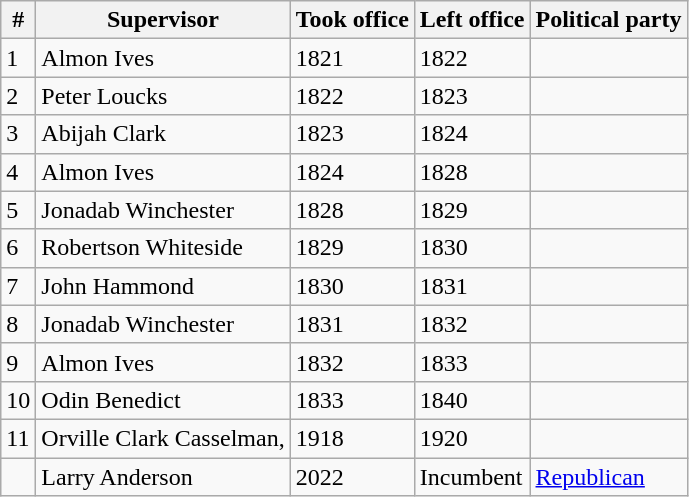<table class="wikitable" border="1">
<tr>
<th>#</th>
<th>Supervisor</th>
<th>Took office</th>
<th>Left office</th>
<th>Political party</th>
</tr>
<tr>
<td>1</td>
<td>Almon Ives</td>
<td>1821</td>
<td>1822</td>
<td></td>
</tr>
<tr>
<td>2</td>
<td>Peter Loucks</td>
<td>1822</td>
<td>1823</td>
<td></td>
</tr>
<tr>
<td>3</td>
<td>Abijah Clark</td>
<td>1823</td>
<td>1824</td>
<td></td>
</tr>
<tr>
<td>4</td>
<td>Almon Ives</td>
<td>1824</td>
<td>1828</td>
<td></td>
</tr>
<tr>
<td>5</td>
<td>Jonadab Winchester</td>
<td>1828</td>
<td>1829</td>
<td></td>
</tr>
<tr>
<td>6</td>
<td>Robertson Whiteside</td>
<td>1829</td>
<td>1830</td>
<td></td>
</tr>
<tr>
<td>7</td>
<td>John Hammond</td>
<td>1830</td>
<td>1831</td>
<td></td>
</tr>
<tr>
<td>8</td>
<td>Jonadab Winchester</td>
<td>1831</td>
<td>1832</td>
<td></td>
</tr>
<tr>
<td>9</td>
<td>Almon Ives</td>
<td>1832</td>
<td>1833</td>
<td></td>
</tr>
<tr>
<td>10</td>
<td>Odin Benedict</td>
<td>1833</td>
<td>1840</td>
<td></td>
</tr>
<tr>
<td>11</td>
<td>Orville Clark Casselman,</td>
<td>1918</td>
<td>1920</td>
<td></td>
</tr>
<tr>
<td></td>
<td>Larry Anderson</td>
<td>2022</td>
<td>Incumbent</td>
<td><a href='#'>Republican</a></td>
</tr>
</table>
